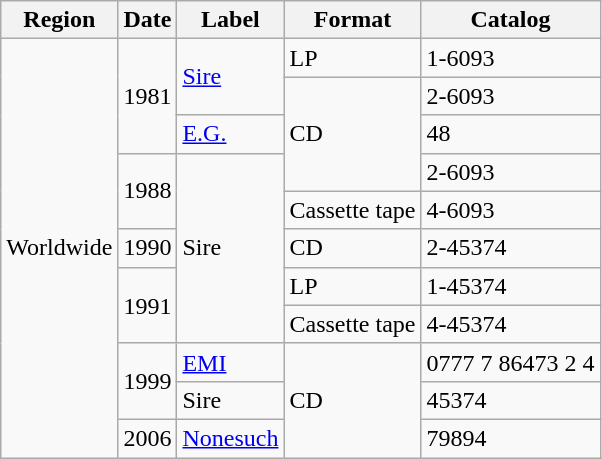<table class="wikitable">
<tr>
<th>Region</th>
<th>Date</th>
<th>Label</th>
<th>Format</th>
<th>Catalog</th>
</tr>
<tr>
<td rowspan="11">Worldwide</td>
<td rowspan="3">1981</td>
<td rowspan="2"><a href='#'>Sire</a></td>
<td>LP</td>
<td>1-6093</td>
</tr>
<tr>
<td rowspan="3">CD</td>
<td>2-6093</td>
</tr>
<tr>
<td><a href='#'>E.G.</a></td>
<td>48</td>
</tr>
<tr>
<td rowspan="2">1988</td>
<td rowspan="5">Sire</td>
<td>2-6093</td>
</tr>
<tr>
<td>Cassette tape</td>
<td>4-6093</td>
</tr>
<tr>
<td>1990</td>
<td>CD</td>
<td>2-45374</td>
</tr>
<tr>
<td rowspan="2">1991</td>
<td>LP</td>
<td>1-45374</td>
</tr>
<tr>
<td>Cassette tape</td>
<td>4-45374</td>
</tr>
<tr>
<td rowspan="2">1999</td>
<td><a href='#'>EMI</a></td>
<td rowspan="3">CD</td>
<td>0777 7 86473 2 4</td>
</tr>
<tr>
<td>Sire</td>
<td>45374</td>
</tr>
<tr>
<td>2006</td>
<td><a href='#'>Nonesuch</a></td>
<td>79894</td>
</tr>
</table>
